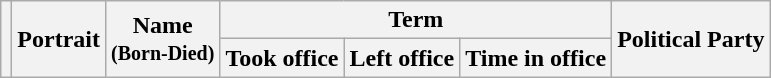<table class="wikitable" style="text-align:center;">
<tr>
<th rowspan=2></th>
<th rowspan=2>Portrait</th>
<th rowspan=2>Name<br><small>(Born-Died)</small></th>
<th colspan=3>Term</th>
<th rowspan=2>Political Party</th>
</tr>
<tr>
<th>Took office</th>
<th>Left office</th>
<th>Time in office<br>


</th>
</tr>
</table>
